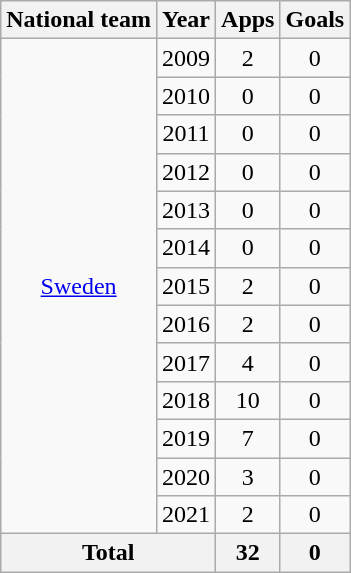<table class="wikitable" style="text-align: center;">
<tr>
<th>National team</th>
<th>Year</th>
<th>Apps</th>
<th>Goals</th>
</tr>
<tr>
<td rowspan="13"><a href='#'>Sweden</a></td>
<td>2009</td>
<td>2</td>
<td>0</td>
</tr>
<tr>
<td>2010</td>
<td>0</td>
<td>0</td>
</tr>
<tr>
<td>2011</td>
<td>0</td>
<td>0</td>
</tr>
<tr>
<td>2012</td>
<td>0</td>
<td>0</td>
</tr>
<tr>
<td>2013</td>
<td>0</td>
<td>0</td>
</tr>
<tr>
<td>2014</td>
<td>0</td>
<td>0</td>
</tr>
<tr>
<td>2015</td>
<td>2</td>
<td>0</td>
</tr>
<tr>
<td>2016</td>
<td>2</td>
<td>0</td>
</tr>
<tr>
<td>2017</td>
<td>4</td>
<td>0</td>
</tr>
<tr>
<td>2018</td>
<td>10</td>
<td>0</td>
</tr>
<tr>
<td>2019</td>
<td>7</td>
<td>0</td>
</tr>
<tr>
<td>2020</td>
<td>3</td>
<td>0</td>
</tr>
<tr>
<td>2021</td>
<td>2</td>
<td>0</td>
</tr>
<tr>
<th colspan="2">Total</th>
<th>32</th>
<th>0</th>
</tr>
</table>
